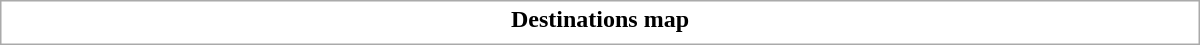<table class="collapsible uncollapsed" style="border:1px #aaa solid; width:50em; margin:0.2em auto">
<tr>
<th>Destinations map</th>
</tr>
<tr>
<td></td>
</tr>
</table>
